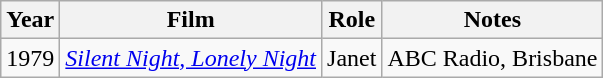<table class="wikitable">
<tr>
<th>Year</th>
<th>Film</th>
<th>Role</th>
<th>Notes</th>
</tr>
<tr>
<td>1979</td>
<td><em><a href='#'>Silent Night, Lonely Night</a></em></td>
<td>Janet</td>
<td>ABC Radio, Brisbane</td>
</tr>
</table>
